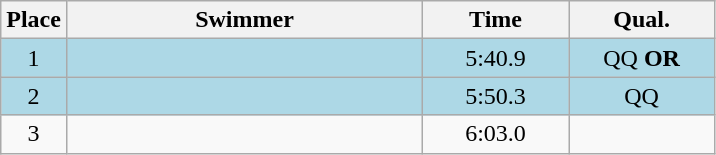<table class=wikitable style="text-align:center">
<tr>
<th>Place</th>
<th width=230>Swimmer</th>
<th width=90>Time</th>
<th width=90>Qual.</th>
</tr>
<tr bgcolor=lightblue>
<td>1</td>
<td align=left></td>
<td>5:40.9</td>
<td>QQ <strong>OR</strong></td>
</tr>
<tr bgcolor=lightblue>
<td>2</td>
<td align=left></td>
<td>5:50.3</td>
<td>QQ</td>
</tr>
<tr>
<td>3</td>
<td align=left></td>
<td>6:03.0</td>
<td></td>
</tr>
</table>
